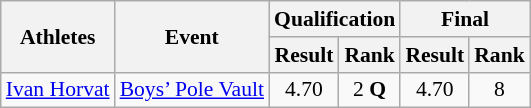<table class="wikitable" border="1" style="font-size:90%">
<tr>
<th rowspan=2>Athletes</th>
<th rowspan=2>Event</th>
<th colspan=2>Qualification</th>
<th colspan=2>Final</th>
</tr>
<tr>
<th>Result</th>
<th>Rank</th>
<th>Result</th>
<th>Rank</th>
</tr>
<tr>
<td><a href='#'>Ivan Horvat</a></td>
<td><a href='#'>Boys’ Pole Vault</a></td>
<td align=center>4.70</td>
<td align=center>2 <strong>Q</strong></td>
<td align=center>4.70</td>
<td align=center>8</td>
</tr>
</table>
